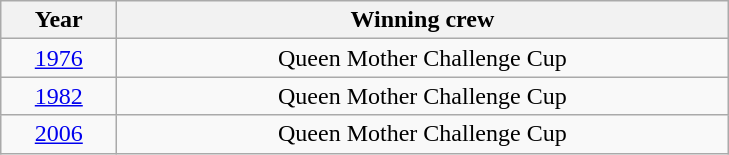<table class="wikitable" style="text-align:center">
<tr>
<th width=70>Year</th>
<th width=400>Winning crew</th>
</tr>
<tr>
<td><a href='#'>1976</a></td>
<td>Queen Mother Challenge Cup</td>
</tr>
<tr>
<td><a href='#'>1982</a></td>
<td>Queen Mother Challenge Cup</td>
</tr>
<tr>
<td><a href='#'>2006</a></td>
<td>Queen Mother Challenge Cup</td>
</tr>
</table>
